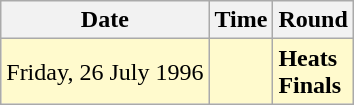<table class="wikitable">
<tr>
<th>Date</th>
<th>Time</th>
<th>Round</th>
</tr>
<tr style=background:lemonchiffon>
<td>Friday, 26 July 1996</td>
<td></td>
<td><strong>Heats</strong><br><strong>Finals</strong></td>
</tr>
</table>
